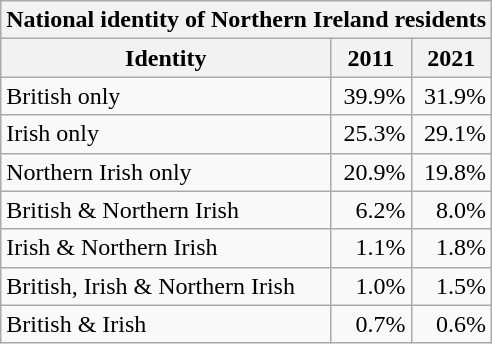<table class="wikitable sortable" style="text-align:right">
<tr>
<th colspan=4>National identity of Northern Ireland residents</th>
</tr>
<tr>
<th rowspan="2">Identity</th>
<th rowspan="2">2011</th>
<th rowspan="2">2021</th>
</tr>
<tr style="font-size:85%">
</tr>
<tr>
<td style="text-align:left">British only</td>
<td>39.9%</td>
<td>31.9%</td>
</tr>
<tr>
<td style="text-align:left">Irish only</td>
<td>25.3%</td>
<td>29.1%</td>
</tr>
<tr>
<td style="text-align:left">Northern Irish only</td>
<td>20.9%</td>
<td>19.8%</td>
</tr>
<tr>
<td style="text-align:left">British & Northern Irish</td>
<td>6.2%</td>
<td>8.0%</td>
</tr>
<tr>
<td style="text-align:left">Irish & Northern Irish</td>
<td>1.1%</td>
<td>1.8%</td>
</tr>
<tr>
<td style="text-align:left">British, Irish & Northern Irish</td>
<td>1.0%</td>
<td>1.5%</td>
</tr>
<tr>
<td style="text-align:left">British & Irish</td>
<td>0.7%</td>
<td>0.6%</td>
</tr>
</table>
